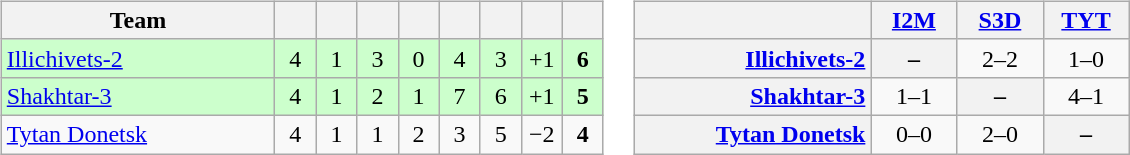<table>
<tr>
<td><br><table class="wikitable" style="text-align: center;">
<tr>
<th width=175>Team</th>
<th width=20></th>
<th width=20></th>
<th width=20></th>
<th width=20></th>
<th width=20></th>
<th width=20></th>
<th width=20></th>
<th width=20></th>
</tr>
<tr bgcolor="ccffcc">
<td align=left><a href='#'>Illichivets-2</a></td>
<td>4</td>
<td>1</td>
<td>3</td>
<td>0</td>
<td>4</td>
<td>3</td>
<td>+1</td>
<td><strong>6</strong></td>
</tr>
<tr bgcolor="ccffcc">
<td align=left><a href='#'>Shakhtar-3</a></td>
<td>4</td>
<td>1</td>
<td>2</td>
<td>1</td>
<td>7</td>
<td>6</td>
<td>+1</td>
<td><strong>5</strong></td>
</tr>
<tr>
<td align=left><a href='#'>Tytan Donetsk</a></td>
<td>4</td>
<td>1</td>
<td>1</td>
<td>2</td>
<td>3</td>
<td>5</td>
<td>−2</td>
<td><strong>4</strong></td>
</tr>
</table>
</td>
<td><br><table class="wikitable" style="text-align:center">
<tr>
<th width="150"> </th>
<th width="50"><a href='#'>I2M</a></th>
<th width="50"><a href='#'>S3D</a></th>
<th width="50"><a href='#'>TYT</a></th>
</tr>
<tr>
<th style="text-align:right;"><a href='#'>Illichivets-2</a></th>
<th>–</th>
<td title="Illichivets v Shakhtar">2–2</td>
<td title="Illichivets v Tytan">1–0</td>
</tr>
<tr>
<th style="text-align:right;"><a href='#'>Shakhtar-3</a></th>
<td title="Shakhtar v Illichivets">1–1</td>
<th>–</th>
<td title="Shakhtar v Tytan">4–1</td>
</tr>
<tr>
<th style="text-align:right;"><a href='#'>Tytan Donetsk</a></th>
<td title="Tytan v Illichivets">0–0</td>
<td title="Tytan v Shakhtar">2–0</td>
<th>–</th>
</tr>
</table>
</td>
</tr>
</table>
